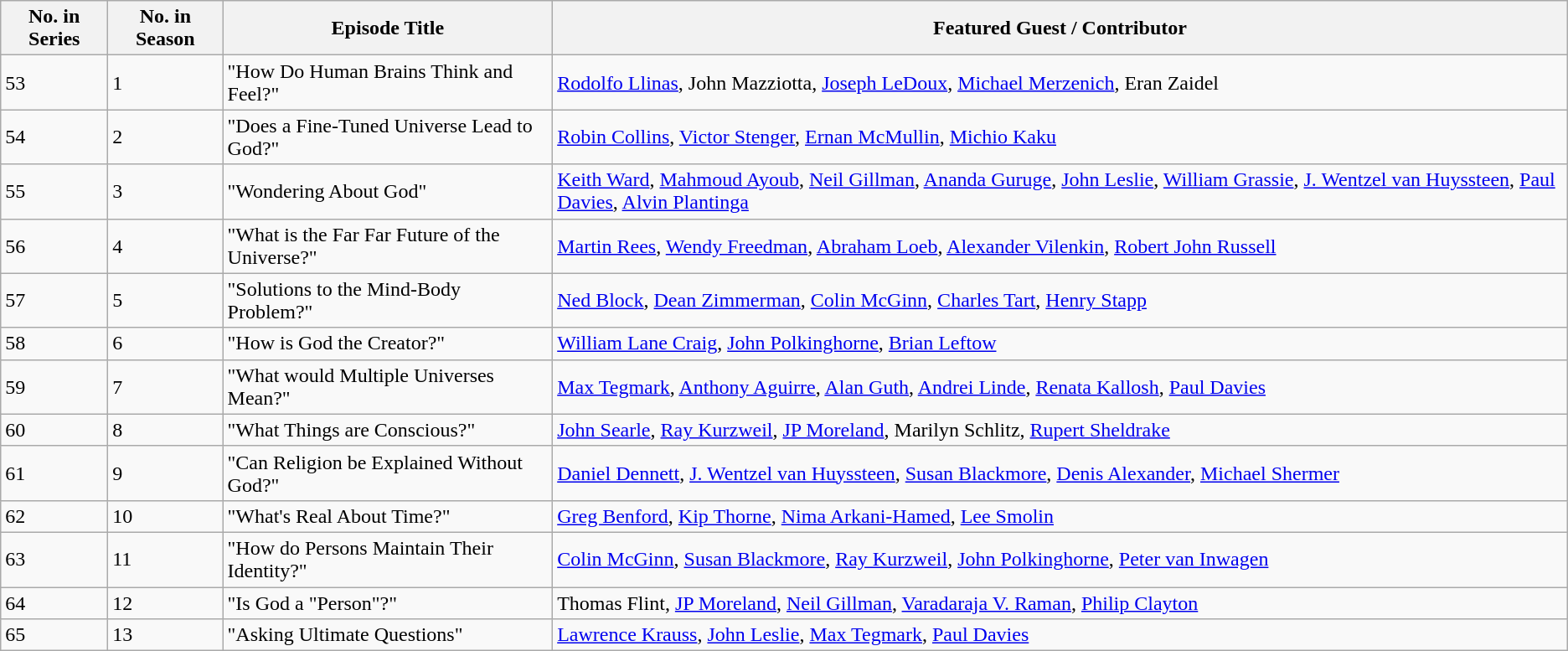<table class="wikitable">
<tr>
<th>No. in Series</th>
<th>No. in Season</th>
<th>Episode Title</th>
<th>Featured Guest / Contributor</th>
</tr>
<tr>
<td>53</td>
<td>1</td>
<td>"How Do Human Brains Think and Feel?"</td>
<td><a href='#'>Rodolfo Llinas</a>, John Mazziotta, <a href='#'>Joseph LeDoux</a>, <a href='#'>Michael Merzenich</a>, Eran Zaidel</td>
</tr>
<tr>
<td>54</td>
<td>2</td>
<td>"Does a Fine-Tuned Universe Lead to God?"</td>
<td><a href='#'>Robin Collins</a>, <a href='#'>Victor Stenger</a>, <a href='#'>Ernan McMullin</a>, <a href='#'>Michio Kaku</a></td>
</tr>
<tr>
<td>55</td>
<td>3</td>
<td>"Wondering About God"</td>
<td><a href='#'>Keith Ward</a>, <a href='#'>Mahmoud Ayoub</a>, <a href='#'>Neil Gillman</a>, <a href='#'>Ananda Guruge</a>, <a href='#'>John Leslie</a>, <a href='#'>William Grassie</a>, <a href='#'>J. Wentzel van Huyssteen</a>, <a href='#'>Paul Davies</a>, <a href='#'>Alvin Plantinga</a></td>
</tr>
<tr>
<td>56</td>
<td>4</td>
<td>"What is the Far Far Future of the Universe?"</td>
<td><a href='#'>Martin Rees</a>, <a href='#'>Wendy Freedman</a>, <a href='#'>Abraham Loeb</a>, <a href='#'>Alexander Vilenkin</a>, <a href='#'>Robert John Russell</a></td>
</tr>
<tr>
<td>57</td>
<td>5</td>
<td>"Solutions to the Mind-Body Problem?"</td>
<td><a href='#'>Ned Block</a>, <a href='#'>Dean Zimmerman</a>, <a href='#'>Colin McGinn</a>, <a href='#'>Charles Tart</a>, <a href='#'>Henry Stapp</a></td>
</tr>
<tr>
<td>58</td>
<td>6</td>
<td>"How is God the Creator?"</td>
<td><a href='#'>William Lane Craig</a>, <a href='#'>John Polkinghorne</a>, <a href='#'>Brian Leftow</a></td>
</tr>
<tr>
<td>59</td>
<td>7</td>
<td>"What would Multiple Universes Mean?"</td>
<td><a href='#'>Max Tegmark</a>, <a href='#'>Anthony Aguirre</a>, <a href='#'>Alan Guth</a>, <a href='#'>Andrei Linde</a>, <a href='#'>Renata Kallosh</a>, <a href='#'>Paul Davies</a></td>
</tr>
<tr>
<td>60</td>
<td>8</td>
<td>"What Things are Conscious?"</td>
<td><a href='#'>John Searle</a>, <a href='#'>Ray Kurzweil</a>, <a href='#'>JP Moreland</a>, Marilyn Schlitz, <a href='#'>Rupert Sheldrake</a></td>
</tr>
<tr>
<td>61</td>
<td>9</td>
<td>"Can Religion be Explained Without God?"</td>
<td><a href='#'>Daniel Dennett</a>, <a href='#'>J. Wentzel van Huyssteen</a>, <a href='#'>Susan Blackmore</a>, <a href='#'>Denis Alexander</a>, <a href='#'>Michael Shermer</a></td>
</tr>
<tr>
<td>62</td>
<td>10</td>
<td>"What's Real About Time?"</td>
<td><a href='#'>Greg Benford</a>, <a href='#'>Kip Thorne</a>, <a href='#'>Nima Arkani-Hamed</a>, <a href='#'>Lee Smolin</a></td>
</tr>
<tr>
<td>63</td>
<td>11</td>
<td>"How do Persons Maintain Their Identity?"</td>
<td><a href='#'>Colin McGinn</a>, <a href='#'>Susan Blackmore</a>, <a href='#'>Ray Kurzweil</a>, <a href='#'>John Polkinghorne</a>, <a href='#'>Peter van Inwagen</a></td>
</tr>
<tr>
<td>64</td>
<td>12</td>
<td>"Is God a "Person"?"</td>
<td>Thomas Flint, <a href='#'>JP Moreland</a>, <a href='#'>Neil Gillman</a>, <a href='#'>Varadaraja V. Raman</a>, <a href='#'>Philip Clayton</a></td>
</tr>
<tr>
<td>65</td>
<td>13</td>
<td>"Asking Ultimate Questions"</td>
<td><a href='#'>Lawrence Krauss</a>, <a href='#'>John Leslie</a>, <a href='#'>Max Tegmark</a>, <a href='#'>Paul Davies</a></td>
</tr>
</table>
